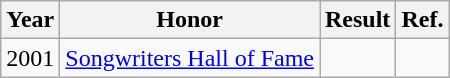<table class="wikitable">
<tr>
<th>Year</th>
<th>Honor</th>
<th>Result</th>
<th>Ref.</th>
</tr>
<tr>
<td>2001</td>
<td><a href='#'>Songwriters Hall of Fame</a></td>
<td></td>
<td align="center"></td>
</tr>
</table>
